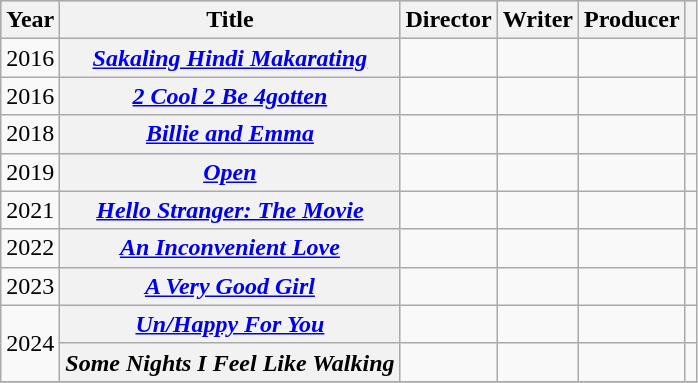<table class="wikitable plainrowheaders sortable">
<tr style="background:#ccc; text-align:center;">
<th scope="col">Year</th>
<th scope="col">Title</th>
<th scope="col">Director</th>
<th scope="col">Writer</th>
<th scope="col">Producer</th>
<th scope="col" class="unsortable"></th>
</tr>
<tr>
<td>2016</td>
<th scope=row><em><a href='#'>Sakaling Hindi Makarating</a></em></th>
<td></td>
<td></td>
<td></td>
<td style="text-align:center;"></td>
</tr>
<tr>
<td>2016</td>
<th scope=row><em><a href='#'>2 Cool 2 Be 4gotten</a></em></th>
<td></td>
<td></td>
<td></td>
<td style="text-align:center;"></td>
</tr>
<tr>
<td>2018</td>
<th scope=row><em><a href='#'>Billie and Emma</a></em></th>
<td></td>
<td></td>
<td></td>
<td style="text-align:center;"></td>
</tr>
<tr>
<td>2019</td>
<th scope=row><em><a href='#'>Open</a></em></th>
<td></td>
<td></td>
<td></td>
<td style="text-align:center;"></td>
</tr>
<tr>
<td>2021</td>
<th scope=row><em><a href='#'>Hello Stranger: The Movie</a></em></th>
<td></td>
<td></td>
<td></td>
<td style="text-align:center;"></td>
</tr>
<tr>
<td>2022</td>
<th scope=row><em><a href='#'>An Inconvenient Love</a></em></th>
<td></td>
<td></td>
<td></td>
<td style="text-align:center;"></td>
</tr>
<tr>
<td>2023</td>
<th scope=row><em><a href='#'>A Very Good Girl</a></em></th>
<td></td>
<td></td>
<td></td>
<td></td>
</tr>
<tr>
<td rowspan="2">2024</td>
<th scope=row><em><a href='#'>Un/Happy For You</a></em></th>
<td></td>
<td></td>
<td></td>
<td></td>
</tr>
<tr>
<th scope=row><em>Some Nights I Feel Like Walking</em></th>
<td></td>
<td></td>
<td></td>
<td style="text-align:center;"></td>
</tr>
<tr>
</tr>
</table>
